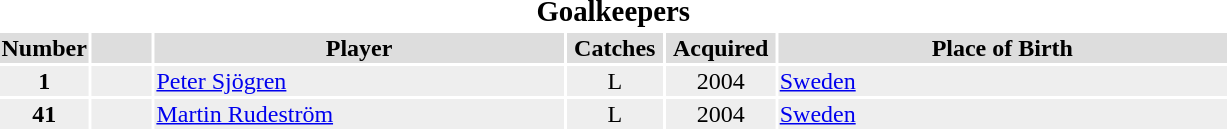<table width=65%>
<tr>
<th colspan=6><big>Goalkeepers</big></th>
</tr>
<tr bgcolor="#dddddd">
<th width=5%>Number</th>
<th width=5%></th>
<th !width=15%>Player</th>
<th width=8%>Catches</th>
<th width=9%>Acquired</th>
<th width=37%>Place of Birth</th>
</tr>
<tr bgcolor="#eeeeee">
<td align=center><strong>1</strong></td>
<td align=center></td>
<td><a href='#'>Peter Sjögren</a></td>
<td align=center>L</td>
<td align=center>2004</td>
<td><a href='#'>Sweden</a></td>
</tr>
<tr bgcolor="#eeeeee">
<td align=center><strong>41</strong></td>
<td align=center></td>
<td><a href='#'>Martin Rudeström</a></td>
<td align=center>L</td>
<td align=center>2004</td>
<td><a href='#'>Sweden</a></td>
</tr>
</table>
